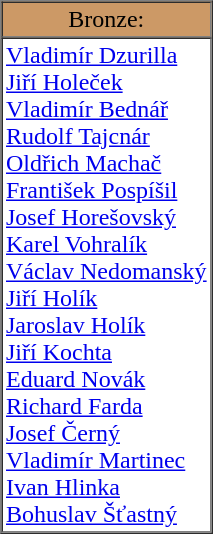<table border="1" cellpadding="2" cellSpacing="0">
<tr>
<td ! align="center" bgcolor="#cc9966">Bronze:</td>
</tr>
<tr>
</tr>
<tr valign=top>
<td><a href='#'>Vladimír Dzurilla</a><br> <a href='#'>Jiří Holeček</a><br> <a href='#'>Vladimír Bednář</a><br> <a href='#'>Rudolf Tajcnár</a><br> <a href='#'>Oldřich Machač</a><br> <a href='#'>František Pospíšil</a><br> <a href='#'>Josef Horešovský</a><br> <a href='#'>Karel Vohralík</a><br> <a href='#'>Václav Nedomanský</a><br> <a href='#'>Jiří Holík</a><br> <a href='#'>Jaroslav Holík</a><br> <a href='#'>Jiří Kochta</a><br> <a href='#'>Eduard Novák</a><br> <a href='#'>Richard Farda</a><br> <a href='#'>Josef Černý</a><br> <a href='#'>Vladimír Martinec</a><br> <a href='#'>Ivan Hlinka</a><br> <a href='#'>Bohuslav Šťastný</a></td>
</tr>
</table>
